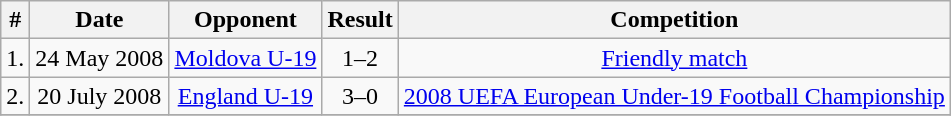<table class="wikitable" style="text-align: center;font-family:calibri;">
<tr>
<th>#</th>
<th>Date</th>
<th>Opponent</th>
<th>Result</th>
<th>Competition</th>
</tr>
<tr>
<td>1.</td>
<td>24 May 2008</td>
<td><a href='#'>Moldova U-19</a></td>
<td>1–2</td>
<td><a href='#'>Friendly match</a></td>
</tr>
<tr>
<td>2.</td>
<td>20 July 2008</td>
<td><a href='#'>England U-19</a></td>
<td>3–0</td>
<td><a href='#'>2008 UEFA European Under-19 Football Championship</a></td>
</tr>
<tr>
</tr>
</table>
